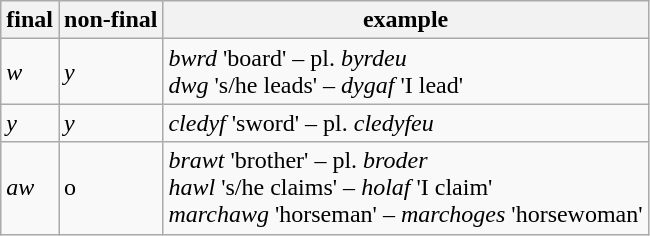<table class="wikitable">
<tr>
<th>final</th>
<th>non-final</th>
<th>example</th>
</tr>
<tr>
<td><em>w</em></td>
<td><em>y</em> </td>
<td><em>bwrd</em> 'board' – pl. <em>byrdeu</em><br><em>dwg</em> 's/he leads' – <em>dygaf</em> 'I lead'</td>
</tr>
<tr>
<td><em>y</em> </td>
<td><em>y</em> </td>
<td><em>cledyf</em> 'sword' – pl. <em>cledyfeu</em></td>
</tr>
<tr>
<td><em>aw</em></td>
<td>o</td>
<td><em>brawt</em> 'brother' – pl. <em>broder</em><br><em>hawl</em> 's/he claims' – <em>holaf</em> 'I claim'<br><em>marchawg</em> 'horseman' – <em>marchoges</em> 'horsewoman'</td>
</tr>
</table>
